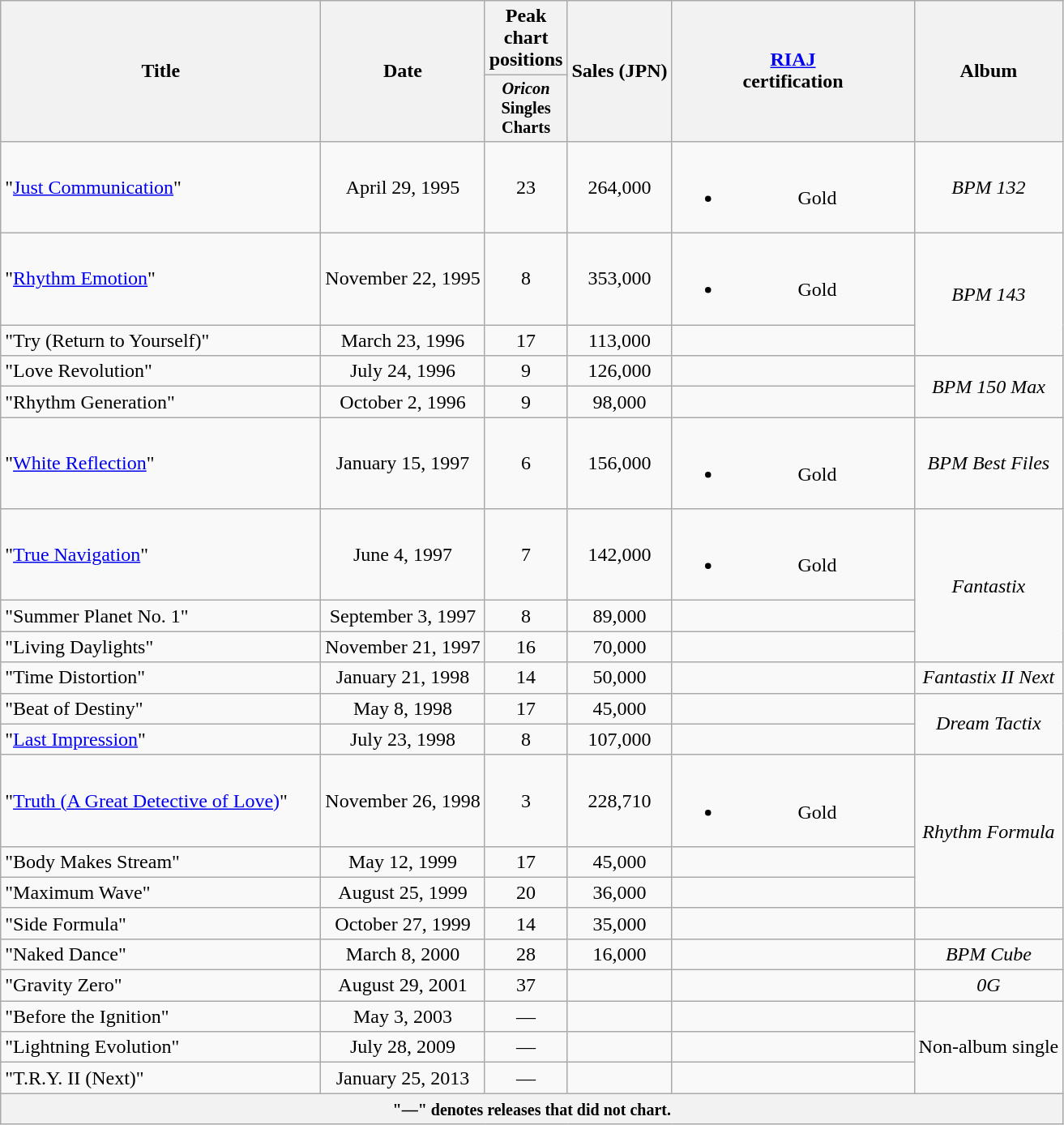<table class="wikitable plainrowheaders" style="text-align:center;">
<tr>
<th scope="col" rowspan="2" style="width:16em;">Title</th>
<th scope="col" rowspan="2">Date</th>
<th scope="col" colspan="1">Peak chart positions</th>
<th scope="col" rowspan="2">Sales (JPN)</th>
<th scope="col" rowspan="2" style="width:12em;"><a href='#'>RIAJ</a><br>certification</th>
<th scope="col" rowspan="2">Album</th>
</tr>
<tr>
<th style="width:3em;font-size:85%"><em>Oricon</em> Singles Charts<br></th>
</tr>
<tr>
<td align="left">"<a href='#'>Just Communication</a>"</td>
<td>April 29, 1995</td>
<td>23</td>
<td>264,000</td>
<td><br><ul><li>Gold</li></ul></td>
<td><em>BPM 132</em></td>
</tr>
<tr>
<td align="left">"<a href='#'>Rhythm Emotion</a>"</td>
<td>November 22, 1995</td>
<td>8</td>
<td>353,000</td>
<td><br><ul><li>Gold</li></ul></td>
<td rowspan="2"><em>BPM 143</em></td>
</tr>
<tr>
<td align="left">"Try (Return to Yourself)"</td>
<td>March 23, 1996</td>
<td>17</td>
<td>113,000</td>
<td></td>
</tr>
<tr>
<td align="left">"Love Revolution"</td>
<td>July 24, 1996</td>
<td>9</td>
<td>126,000</td>
<td></td>
<td rowspan="2"><em>BPM 150 Max</em></td>
</tr>
<tr>
<td align="left">"Rhythm Generation"</td>
<td>October 2, 1996</td>
<td>9</td>
<td>98,000</td>
<td></td>
</tr>
<tr>
<td align="left">"<a href='#'>White Reflection</a>"</td>
<td>January 15, 1997</td>
<td>6</td>
<td>156,000</td>
<td><br><ul><li>Gold</li></ul></td>
<td><em>BPM Best Files</em></td>
</tr>
<tr>
<td align="left">"<a href='#'>True Navigation</a>"</td>
<td>June 4, 1997</td>
<td>7</td>
<td>142,000</td>
<td><br><ul><li>Gold</li></ul></td>
<td rowspan="3"><em>Fantastix</em></td>
</tr>
<tr>
<td align="left">"Summer Planet No. 1"</td>
<td>September 3, 1997</td>
<td>8</td>
<td>89,000</td>
<td></td>
</tr>
<tr>
<td align="left">"Living Daylights"</td>
<td>November 21, 1997</td>
<td>16</td>
<td>70,000</td>
<td></td>
</tr>
<tr>
<td align="left">"Time Distortion"</td>
<td>January 21, 1998</td>
<td>14</td>
<td>50,000</td>
<td></td>
<td><em>Fantastix II Next</em></td>
</tr>
<tr>
<td align="left">"Beat of Destiny"</td>
<td>May 8, 1998</td>
<td>17</td>
<td>45,000</td>
<td></td>
<td rowspan="2"><em>Dream Tactix</em></td>
</tr>
<tr>
<td align="left">"<a href='#'>Last Impression</a>"</td>
<td>July 23, 1998</td>
<td>8</td>
<td>107,000</td>
<td></td>
</tr>
<tr>
<td align="left">"<a href='#'>Truth (A Great Detective of Love)</a>"</td>
<td>November 26, 1998</td>
<td>3</td>
<td>228,710</td>
<td><br><ul><li>Gold</li></ul></td>
<td rowspan="3"><em>Rhythm Formula</em></td>
</tr>
<tr>
<td align="left">"Body Makes Stream"</td>
<td>May 12, 1999</td>
<td>17</td>
<td>45,000</td>
<td></td>
</tr>
<tr>
<td align="left">"Maximum Wave"</td>
<td>August 25, 1999</td>
<td>20</td>
<td>36,000</td>
<td></td>
</tr>
<tr>
<td align="left">"Side Formula"</td>
<td>October 27, 1999</td>
<td>14</td>
<td>35,000</td>
<td></td>
<td></td>
</tr>
<tr>
<td align="left">"Naked Dance"</td>
<td>March 8, 2000</td>
<td>28</td>
<td>16,000</td>
<td></td>
<td><em>BPM Cube</em></td>
</tr>
<tr>
<td align="left">"Gravity Zero"</td>
<td>August 29, 2001</td>
<td>37</td>
<td></td>
<td></td>
<td><em>0G</em></td>
</tr>
<tr>
<td align="left">"Before the Ignition"</td>
<td>May 3, 2003</td>
<td>—</td>
<td></td>
<td></td>
<td rowspan="3">Non-album single</td>
</tr>
<tr>
<td align="left">"Lightning Evolution"</td>
<td>July 28, 2009</td>
<td>—</td>
<td></td>
<td></td>
</tr>
<tr>
<td align="left">"T.R.Y. II (Next)"</td>
<td>January 25, 2013</td>
<td>—</td>
<td></td>
<td></td>
</tr>
<tr>
<th colspan="6"><small>"—" denotes releases that did not chart.</small></th>
</tr>
</table>
